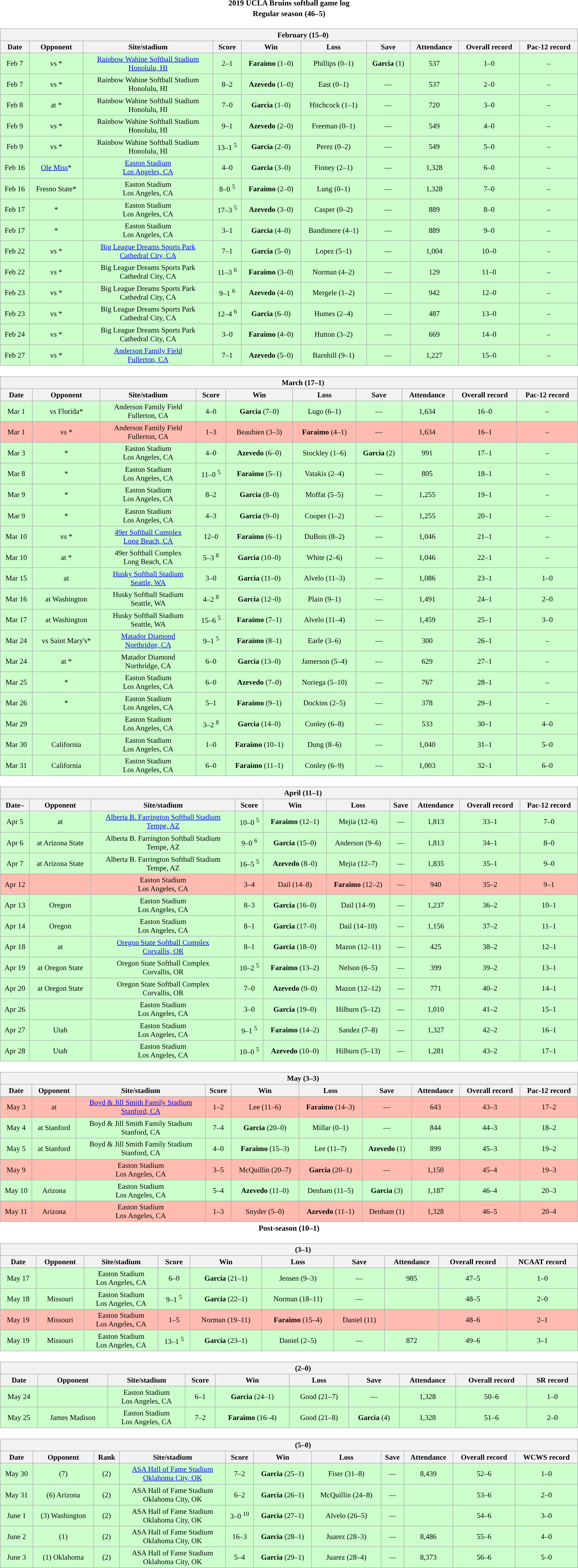<table class="toccolours" width=95% style="margin:1.5em auto; text-align:center;">
<tr>
<th colspan=2>2019 UCLA Bruins softball game log</th>
</tr>
<tr>
<th colspan=2>Regular season (46–5)</th>
</tr>
<tr valign="top">
<td><br><table class="wikitable collapsible collapsed" style="margin:auto; font-size:95%; width:100%">
<tr>
<th colspan=10 style="padding-left:4em;">February (15–0)</th>
</tr>
<tr>
<th>Date</th>
<th>Opponent</th>
<th>Site/stadium</th>
<th>Score</th>
<th>Win</th>
<th>Loss</th>
<th>Save</th>
<th>Attendance</th>
<th>Overall record</th>
<th>Pac-12 record</th>
</tr>
<tr bgcolor=ccffcc>
<td>Feb 7</td>
<td>vs *</td>
<td><a href='#'>Rainbow Wahine Softball Stadium</a><br><a href='#'>Honolulu, HI</a></td>
<td>2–1</td>
<td><strong>Faraimo</strong> (1–0)</td>
<td>Phillips (0–1)</td>
<td><strong>Garcia</strong> (1)</td>
<td>537</td>
<td>1–0</td>
<td>–</td>
</tr>
<tr bgcolor=ccffcc>
<td>Feb 7</td>
<td>vs *</td>
<td>Rainbow Wahine Softball Stadium<br>Honolulu, HI</td>
<td>8–2</td>
<td><strong>Azevedo</strong> (1–0)</td>
<td>East (0–1)</td>
<td>—</td>
<td>537</td>
<td>2–0</td>
<td>–</td>
</tr>
<tr bgcolor=ccffcc>
<td>Feb 8</td>
<td>at *</td>
<td>Rainbow Wahine Softball Stadium<br>Honolulu, HI</td>
<td>7–0</td>
<td><strong>Garcia</strong> (1–0)</td>
<td>Hitchcock (1–1)</td>
<td>—</td>
<td>720</td>
<td>3–0</td>
<td>–</td>
</tr>
<tr bgcolor=ccffcc>
<td>Feb 9</td>
<td>vs *</td>
<td>Rainbow Wahine Softball Stadium<br>Honolulu, HI</td>
<td>9–1</td>
<td><strong>Azevedo</strong> (2–0)</td>
<td>Freeman (0–1)</td>
<td>—</td>
<td>549</td>
<td>4–0</td>
<td>–</td>
</tr>
<tr bgcolor=ccffcc>
<td>Feb 9</td>
<td>vs *</td>
<td>Rainbow Wahine Softball Stadium<br>Honolulu, HI</td>
<td>13–1 <sup>5</sup></td>
<td><strong>Garcia</strong> (2–0)</td>
<td>Perez (0–2)</td>
<td>—</td>
<td>549</td>
<td>5–0</td>
<td>–</td>
</tr>
<tr bgcolor=ccffcc>
<td>Feb 16</td>
<td><a href='#'>Ole Miss</a>*</td>
<td><a href='#'>Easton Stadium</a><br><a href='#'>Los Angeles, CA</a></td>
<td>4–0</td>
<td><strong>Garcia</strong> (3–0)</td>
<td>Finney (2–1)</td>
<td>—</td>
<td>1,328</td>
<td>6–0</td>
<td>–</td>
</tr>
<tr bgcolor=ccffcc>
<td>Feb 16</td>
<td>Fresno State*</td>
<td>Easton Stadium<br>Los Angeles, CA</td>
<td>8–0 <sup>5</sup></td>
<td><strong>Faraimo</strong> (2–0)</td>
<td>Lung (0–1)</td>
<td>—</td>
<td>1,328</td>
<td>7–0</td>
<td>–</td>
</tr>
<tr bgcolor=ccffcc>
<td>Feb 17</td>
<td>*</td>
<td>Easton Stadium<br>Los Angeles, CA</td>
<td>17–3 <sup>5</sup></td>
<td><strong>Azevedo</strong> (3–0)</td>
<td>Casper (0–2)</td>
<td>—</td>
<td>889</td>
<td>8–0</td>
<td>–</td>
</tr>
<tr bgcolor=ccffcc>
<td>Feb 17</td>
<td>*</td>
<td>Easton Stadium<br>Los Angeles, CA</td>
<td>3–1</td>
<td><strong>Garcia</strong> (4–0)</td>
<td>Bandimere (4–1)</td>
<td>—</td>
<td>889</td>
<td>9–0</td>
<td>–</td>
</tr>
<tr bgcolor=ccffcc>
<td>Feb 22</td>
<td>vs *</td>
<td><a href='#'>Big League Dreams Sports Park</a><br><a href='#'>Cathedral City, CA</a></td>
<td>7–1</td>
<td><strong>Garcia</strong> (5–0)</td>
<td>Lopez (5–1)</td>
<td>—</td>
<td>1,004</td>
<td>10–0</td>
<td>–</td>
</tr>
<tr bgcolor=ccffcc>
<td>Feb 22</td>
<td>vs *</td>
<td>Big League Dreams Sports Park<br>Cathedral City, CA</td>
<td>11–3 <sup>6</sup></td>
<td><strong>Faraimo</strong> (3–0)</td>
<td>Norman (4–2)</td>
<td>—</td>
<td>129</td>
<td>11–0</td>
<td>–</td>
</tr>
<tr bgcolor=ccffcc>
<td>Feb 23</td>
<td>vs *</td>
<td>Big League Dreams Sports Park<br>Cathedral City, CA</td>
<td>9–1 <sup>6</sup></td>
<td><strong>Azevedo</strong> (4–0)</td>
<td>Mergele (1–2)</td>
<td>—</td>
<td>942</td>
<td>12–0</td>
<td>–</td>
</tr>
<tr bgcolor=ccffcc>
<td>Feb 23</td>
<td>vs *</td>
<td>Big League Dreams Sports Park<br>Cathedral City, CA</td>
<td>12–4 <sup>6</sup></td>
<td><strong>Garcia</strong> (6–0)</td>
<td>Humes (2–4)</td>
<td>—</td>
<td>487</td>
<td>13–0</td>
<td>–</td>
</tr>
<tr bgcolor=ccffcc>
<td>Feb 24</td>
<td>vs *</td>
<td>Big League Dreams Sports Park<br>Cathedral City, CA</td>
<td>3–0</td>
<td><strong>Faraimo</strong> (4–0)</td>
<td>Hutton (3–2)</td>
<td>—</td>
<td>669</td>
<td>14–0</td>
<td>–</td>
</tr>
<tr bgcolor=ccffcc>
<td>Feb 27</td>
<td>vs *</td>
<td><a href='#'>Anderson Family Field</a><br><a href='#'>Fullerton, CA</a></td>
<td>7–1</td>
<td><strong>Azevedo</strong> (5–0)</td>
<td>Barnhill (9–1)</td>
<td>—</td>
<td>1,227</td>
<td>15–0</td>
<td>–</td>
</tr>
</table>
</td>
</tr>
<tr>
<td><br><table class="wikitable collapsible collapsed" style="margin:auto; font-size:95%; width:100%">
<tr>
<th colspan=10 style="padding-left:4em;">March (17–1)</th>
</tr>
<tr>
<th>Date</th>
<th>Opponent</th>
<th>Site/stadium</th>
<th>Score</th>
<th>Win</th>
<th>Loss</th>
<th>Save</th>
<th>Attendance</th>
<th>Overall record</th>
<th>Pac-12 record</th>
</tr>
<tr bgcolor=ccffcc>
<td>Mar 1</td>
<td>vs Florida*</td>
<td>Anderson Family Field<br>Fullerton, CA</td>
<td>4–0</td>
<td><strong>Garcia</strong> (7–0)</td>
<td>Lugo (6–1)</td>
<td>—</td>
<td>1,634</td>
<td>16–0</td>
<td>–</td>
</tr>
<tr bgcolor=ffbbb>
<td>Mar 1</td>
<td>vs *</td>
<td>Anderson Family Field<br>Fullerton, CA</td>
<td>1–3</td>
<td>Beaubien (3–3)</td>
<td><strong>Faraimo</strong> (4–1)</td>
<td>—</td>
<td>1,634</td>
<td>16–1</td>
<td>–</td>
</tr>
<tr bgcolor=ccffcc>
<td>Mar 3</td>
<td>*</td>
<td>Easton Stadium<br>Los Angeles, CA</td>
<td>4–0</td>
<td><strong>Azevedo</strong> (6–0)</td>
<td>Stockley (1–6)</td>
<td><strong>Garcia</strong> (2)</td>
<td>991</td>
<td>17–1</td>
<td>–</td>
</tr>
<tr bgcolor=ccffcc>
<td>Mar 8</td>
<td>*</td>
<td>Easton Stadium<br>Los Angeles, CA</td>
<td>11–0 <sup>5</sup></td>
<td><strong>Faraimo</strong> (5–1)</td>
<td>Vatakis (2–4)</td>
<td>—</td>
<td>805</td>
<td>18–1</td>
<td>–</td>
</tr>
<tr bgcolor=ccffcc>
<td>Mar 9</td>
<td>*</td>
<td>Easton Stadium<br>Los Angeles, CA</td>
<td>8–2</td>
<td><strong>Garcia</strong> (8–0)</td>
<td>Moffat (5–5)</td>
<td>—</td>
<td>1,255</td>
<td>19–1</td>
<td>–</td>
</tr>
<tr bgcolor=ccffcc>
<td>Mar 9</td>
<td>*</td>
<td>Easton Stadium<br>Los Angeles, CA</td>
<td>4–3</td>
<td><strong>Garcia</strong> (9–0)</td>
<td>Cooper (1–2)</td>
<td>—</td>
<td>1,255</td>
<td>20–1</td>
<td>–</td>
</tr>
<tr bgcolor=ccffcc>
<td>Mar 10</td>
<td>vs *</td>
<td><a href='#'>49er Softball Complex</a><br><a href='#'>Long Beach, CA</a></td>
<td>12–0</td>
<td><strong>Faraimo</strong> (6–1)</td>
<td>DuBois (8–2)</td>
<td>—</td>
<td>1,046</td>
<td>21–1</td>
<td>–</td>
</tr>
<tr bgcolor=ccffcc>
<td>Mar 10</td>
<td>at *</td>
<td>49er Softball Complex<br>Long Beach, CA</td>
<td>5–3 <sup>8</sup></td>
<td><strong>Garcia</strong> (10–0)</td>
<td>White (2–6)</td>
<td>—</td>
<td>1,046</td>
<td>22–1</td>
<td>–</td>
</tr>
<tr bgcolor=ccffcc>
<td>Mar 15</td>
<td>at </td>
<td><a href='#'>Husky Softball Stadium</a><br><a href='#'>Seattle, WA</a></td>
<td>3–0</td>
<td><strong>Garcia</strong> (11–0)</td>
<td>Alvelo (11–3)</td>
<td>—</td>
<td>1,086</td>
<td>23–1</td>
<td>1–0</td>
</tr>
<tr bgcolor=ccffcc>
<td>Mar 16</td>
<td>at Washington</td>
<td>Husky Softball Stadium<br>Seattle, WA</td>
<td>4–2 <sup>8</sup></td>
<td><strong>Garcia</strong> (12–0)</td>
<td>Plain (9–1)</td>
<td>—</td>
<td>1,491</td>
<td>24–1</td>
<td>2–0</td>
</tr>
<tr bgcolor=ccffcc>
<td>Mar 17</td>
<td>at Washington</td>
<td>Husky Softball Stadium<br>Seattle, WA</td>
<td>15–6 <sup>5</sup></td>
<td><strong>Faraimo</strong> (7–1)</td>
<td>Alvelo (11–4)</td>
<td>—</td>
<td>1,459</td>
<td>25–1</td>
<td>3–0</td>
</tr>
<tr bgcolor=ccffcc>
<td>Mar 24</td>
<td>vs Saint Mary's*</td>
<td><a href='#'>Matador Diamond</a><br><a href='#'>Northridge, CA</a></td>
<td>9–1 <sup>5</sup></td>
<td><strong>Faraimo</strong> (8–1)</td>
<td>Earle (3–6)</td>
<td>—</td>
<td>300</td>
<td>26–1</td>
<td>–</td>
</tr>
<tr bgcolor=ccffcc>
<td>Mar 24</td>
<td>at *</td>
<td>Matador Diamond<br>Northridge, CA</td>
<td>6–0</td>
<td><strong>Garcia</strong> (13–0)</td>
<td>Jamerson (5–4)</td>
<td>—</td>
<td>629</td>
<td>27–1</td>
<td>–</td>
</tr>
<tr bgcolor=ccffcc>
<td>Mar 25</td>
<td>*</td>
<td>Easton Stadium<br>Los Angeles, CA</td>
<td>6–0</td>
<td><strong>Azevedo</strong> (7–0)</td>
<td>Noriega (5–10)</td>
<td>—</td>
<td>767</td>
<td>28–1</td>
<td>–</td>
</tr>
<tr bgcolor=ccffcc>
<td>Mar 26</td>
<td>*</td>
<td>Easton Stadium<br>Los Angeles, CA</td>
<td>5–1</td>
<td><strong>Faraimo</strong> (9–1)</td>
<td>Dockins (2–5)</td>
<td>—</td>
<td>378</td>
<td>29–1</td>
<td>–</td>
</tr>
<tr bgcolor=ccffcc>
<td>Mar 29</td>
<td></td>
<td>Easton Stadium<br>Los Angeles, CA</td>
<td>3–2 <sup>8</sup></td>
<td><strong>Garcia</strong> (14–0)</td>
<td>Conley (6–8)</td>
<td>—</td>
<td>533</td>
<td>30–1</td>
<td>4–0</td>
</tr>
<tr bgcolor=ccffcc>
<td>Mar 30</td>
<td>California</td>
<td>Easton Stadium<br>Los Angeles, CA</td>
<td>1–0</td>
<td><strong>Faraimo</strong> (10–1)</td>
<td>Dung (8–6)</td>
<td>—</td>
<td>1,040</td>
<td>31–1</td>
<td>5–0</td>
</tr>
<tr bgcolor=ccffcc>
<td>Mar 31</td>
<td>California</td>
<td>Easton Stadium<br>Los Angeles, CA</td>
<td>6–0</td>
<td><strong>Faraimo</strong> (11–1)</td>
<td>Conley (6–9)</td>
<td>—</td>
<td>1,003</td>
<td>32–1</td>
<td>6–0</td>
</tr>
</table>
</td>
</tr>
<tr>
<td><br><table class="wikitable collapsible collapsed" style="margin:auto; font-size:95%; width:100%">
<tr>
<th colspan=10 style="padding-left:4em;">April (11–1)</th>
</tr>
<tr>
<th>Date–</th>
<th>Opponent</th>
<th>Site/stadium</th>
<th>Score</th>
<th>Win</th>
<th>Loss</th>
<th>Save</th>
<th>Attendance</th>
<th>Overall record</th>
<th>Pac-12 record</th>
</tr>
<tr bgcolor=ccffcc>
<td>Apr 5</td>
<td>at </td>
<td><a href='#'>Alberta B. Farrington Softball Stadium</a><br><a href='#'>Tempe, AZ</a></td>
<td>10–0 <sup>5</sup></td>
<td><strong>Faraimo</strong> (12–1)</td>
<td>Mejia (12–6)</td>
<td>—</td>
<td>1,813</td>
<td>33–1</td>
<td>7–0</td>
</tr>
<tr bgcolor=ccffcc>
<td>Apr 6</td>
<td>at Arizona State</td>
<td>Alberta B. Farrington Softball Stadium<br>Tempe, AZ</td>
<td>9–0 <sup>6</sup></td>
<td><strong>Garcia</strong> (15–0)</td>
<td>Anderson (9–6)</td>
<td>—</td>
<td>1,813</td>
<td>34–1</td>
<td>8–0</td>
</tr>
<tr bgcolor=ccffcc>
<td>Apr 7</td>
<td>at Arizona State</td>
<td>Alberta B. Farrington Softball Stadium<br>Tempe, AZ</td>
<td>16–5 <sup>5</sup></td>
<td><strong>Azevedo</strong> (8–0)</td>
<td>Mejia (12–7)</td>
<td>—</td>
<td>1,835</td>
<td>35–1</td>
<td>9–0</td>
</tr>
<tr bgcolor=ffbbb>
<td>Apr 12</td>
<td></td>
<td>Easton Stadium<br>Los Angeles, CA</td>
<td>3–4</td>
<td>Dail (14–8)</td>
<td><strong>Faraimo</strong> (12–2)</td>
<td>—</td>
<td>940</td>
<td>35–2</td>
<td>9–1</td>
</tr>
<tr bgcolor=ccffcc>
<td>Apr 13</td>
<td>Oregon</td>
<td>Easton Stadium<br>Los Angeles, CA</td>
<td>8–3</td>
<td><strong>Garcia</strong> (16–0)</td>
<td>Dail (14–9)</td>
<td>—</td>
<td>1,237</td>
<td>36–2</td>
<td>10–1</td>
</tr>
<tr bgcolor=ccffcc>
<td>Apr 14</td>
<td>Oregon</td>
<td>Easton Stadium<br>Los Angeles, CA</td>
<td>8–1</td>
<td><strong>Garcia</strong> (17–0)</td>
<td>Dail (14–10)</td>
<td>—</td>
<td>1,156</td>
<td>37–2</td>
<td>11–1</td>
</tr>
<tr bgcolor=ccffcc>
<td>Apr 18</td>
<td>at </td>
<td><a href='#'>Oregon State Softball Complex</a><br><a href='#'>Corvallis, OR</a></td>
<td>8–1</td>
<td><strong>Garcia</strong> (18–0)</td>
<td>Mazon (12–11)</td>
<td>—</td>
<td>425</td>
<td>38–2</td>
<td>12–1</td>
</tr>
<tr bgcolor=ccffcc>
<td>Apr 19</td>
<td>at Oregon State</td>
<td>Oregon State Softball Complex<br>Corvallis, OR</td>
<td>10–2 <sup>5</sup></td>
<td><strong>Faraimo</strong> (13–2)</td>
<td>Nelson (6–5)</td>
<td>—</td>
<td>399</td>
<td>39–2</td>
<td>13–1</td>
</tr>
<tr bgcolor=ccffcc>
<td>Apr 20</td>
<td>at Oregon State</td>
<td>Oregon State Softball Complex<br>Corvallis, OR</td>
<td>7–0</td>
<td><strong>Azevedo</strong> (9–0)</td>
<td>Mazon (12–12)</td>
<td>—</td>
<td>771</td>
<td>40–2</td>
<td>14–1</td>
</tr>
<tr bgcolor=ccffcc>
<td>Apr 26</td>
<td></td>
<td>Easton Stadium<br>Los Angeles, CA</td>
<td>3–0</td>
<td><strong>Garcia</strong> (19–0)</td>
<td>Hilburn (5–12)</td>
<td>—</td>
<td>1,010</td>
<td>41–2</td>
<td>15–1</td>
</tr>
<tr bgcolor=ccffcc>
<td>Apr 27</td>
<td>Utah</td>
<td>Easton Stadium<br>Los Angeles, CA</td>
<td>9–1 <sup>5</sup></td>
<td><strong>Faraimo</strong> (14–2)</td>
<td>Sandez (7–8)</td>
<td>—</td>
<td>1,327</td>
<td>42–2</td>
<td>16–1</td>
</tr>
<tr bgcolor=ccffcc>
<td>Apr 28</td>
<td>Utah</td>
<td>Easton Stadium<br>Los Angeles, CA</td>
<td>10–0 <sup>5</sup></td>
<td><strong>Azevedo</strong> (10–0)</td>
<td>Hilburn (5–13)</td>
<td>—</td>
<td>1,281</td>
<td>43–2</td>
<td>17–1</td>
</tr>
</table>
</td>
</tr>
<tr>
<td><br><table class="wikitable collapsible collapsed" style="margin:auto; font-size:95%; width:100%">
<tr>
<th colspan=10 style="padding-left:4em;">May (3–3)</th>
</tr>
<tr>
<th>Date</th>
<th>Opponent</th>
<th>Site/stadium</th>
<th>Score</th>
<th>Win</th>
<th>Loss</th>
<th>Save</th>
<th>Attendance</th>
<th>Overall record</th>
<th>Pac-12 record</th>
</tr>
<tr bgcolor=ffbbb>
<td>May 3</td>
<td>at </td>
<td><a href='#'>Boyd & Jill Smith Family Stadium</a><br><a href='#'>Stanford, CA</a></td>
<td>1–2</td>
<td>Lee (11–6)</td>
<td><strong>Faraimo</strong> (14–3)</td>
<td>—</td>
<td>643</td>
<td>43–3</td>
<td>17–2</td>
</tr>
<tr bgcolor=ccffcc>
<td>May 4</td>
<td>at Stanford</td>
<td>Boyd & Jill Smith Family Stadium<br>Stanford, CA</td>
<td>7–4</td>
<td><strong>Garcia</strong> (20–0)</td>
<td>Millar (0–1)</td>
<td>—</td>
<td>844</td>
<td>44–3</td>
<td>18–2</td>
</tr>
<tr bgcolor=ccffcc>
<td>May 5</td>
<td>at Stanford</td>
<td>Boyd & Jill Smith Family Stadium<br>Stanford, CA</td>
<td>4–0</td>
<td><strong>Faraimo</strong> (15–3)</td>
<td>Lee (11–7)</td>
<td><strong>Azevedo</strong> (1)</td>
<td>899</td>
<td>45–3</td>
<td>19–2</td>
</tr>
<tr bgcolor=ffbbb>
<td>May 9</td>
<td></td>
<td>Easton Stadium<br>Los Angeles, CA</td>
<td>3–5</td>
<td>McQuillin (20–7)</td>
<td><strong>Garcia</strong> (20–1)</td>
<td>—</td>
<td>1,150</td>
<td>45–4</td>
<td>19–3</td>
</tr>
<tr bgcolor=ccffcc>
<td>May 10</td>
<td>Arizona</td>
<td>Easton Stadium<br>Los Angeles, CA</td>
<td>5–4</td>
<td><strong>Azevedo</strong> (11–0)</td>
<td>Denham (11–5)</td>
<td><strong>Garcia</strong> (3)</td>
<td>1,187</td>
<td>46–4</td>
<td>20–3</td>
</tr>
<tr bgcolor=ffbbb>
<td>May 11</td>
<td>Arizona</td>
<td>Easton Stadium<br>Los Angeles, CA</td>
<td>1–3</td>
<td>Snyder (5–0)</td>
<td><strong>Azevedo</strong> (11–1)</td>
<td>Denham (1)</td>
<td>1,328</td>
<td>46–5</td>
<td>20–4</td>
</tr>
</table>
</td>
</tr>
<tr>
<th colspan=2>Post-season (10–1)</th>
</tr>
<tr>
<td><br><table class="wikitable collapsible collapsed" style="margin:auto; font-size:95%; width:100%">
<tr>
<th colspan=10 style="padding-left:4em;"><a href='#'></a> (3–1)</th>
</tr>
<tr>
<th>Date</th>
<th>Opponent</th>
<th>Site/stadium</th>
<th>Score</th>
<th>Win</th>
<th>Loss</th>
<th>Save</th>
<th>Attendance</th>
<th>Overall record</th>
<th>NCAAT record</th>
</tr>
<tr bgcolor=ccffcc>
<td>May 17</td>
<td></td>
<td>Easton Stadium<br>Los Angeles, CA</td>
<td>6–0</td>
<td><strong>Garcia</strong> (21–1)</td>
<td>Jensen (9–3)</td>
<td>—</td>
<td>985</td>
<td>47–5</td>
<td>1–0</td>
</tr>
<tr bgcolor=ccffcc>
<td>May 18</td>
<td>Missouri</td>
<td>Easton Stadium<br>Los Angeles, CA</td>
<td>9–1 <sup>5</sup></td>
<td><strong>Garcia</strong> (22–1)</td>
<td>Norman (18–11)</td>
<td>—</td>
<td></td>
<td>48–5</td>
<td>2–0</td>
</tr>
<tr bgcolor=ffbbb>
<td>May 19</td>
<td>Missouri</td>
<td>Easton Stadium<br>Los Angeles, CA</td>
<td>1–5</td>
<td>Norman (19–11)</td>
<td><strong>Faraimo</strong> (15–4)</td>
<td>Daniel (11)</td>
<td></td>
<td>48–6</td>
<td>2–1</td>
</tr>
<tr bgcolor=ccffcc>
<td>May 19</td>
<td>Missouri</td>
<td>Easton Stadium<br>Los Angeles, CA</td>
<td>13–1 <sup>5</sup></td>
<td><strong>Garcia</strong> (23–1)</td>
<td>Daniel (2–5)</td>
<td>—</td>
<td>872</td>
<td>49–6</td>
<td>3–1</td>
</tr>
</table>
</td>
</tr>
<tr>
<td><br><table class="wikitable collapsible collapsed" style="margin:auto; font-size:95%; width:100%">
<tr>
<th colspan=11 style="padding-left:4em;"><a href='#'></a> (2–0)</th>
</tr>
<tr>
<th>Date</th>
<th>Opponent</th>
<th>Site/stadium</th>
<th>Score</th>
<th>Win</th>
<th>Loss</th>
<th>Save</th>
<th>Attendance</th>
<th>Overall record</th>
<th>SR record</th>
</tr>
<tr bgcolor=ccffcc>
<td>May 24</td>
<td></td>
<td>Easton Stadium<br>Los Angeles, CA</td>
<td>6–1</td>
<td><strong>Garcia</strong> (24–1)</td>
<td>Good (21–7)</td>
<td>—</td>
<td>1,328</td>
<td>50–6</td>
<td>1–0</td>
</tr>
<tr bgcolor=ccffcc>
<td>May 25</td>
<td>James Madison</td>
<td>Easton Stadium<br>Los Angeles, CA</td>
<td>7–2</td>
<td><strong>Faraimo</strong> (16–4)</td>
<td>Good (21–8)</td>
<td><strong>Garcia</strong> (4)</td>
<td>1,328</td>
<td>51–6</td>
<td>2–0</td>
</tr>
</table>
</td>
</tr>
<tr>
<td><br><table class="wikitable collapsible collapsed" style="margin:auto; font-size:95%; width:100%">
<tr>
<th colspan=11 style="padding-left:4em;"><a href='#'></a> (5–0)</th>
</tr>
<tr>
<th>Date</th>
<th>Opponent</th>
<th>Rank</th>
<th>Site/stadium</th>
<th>Score</th>
<th>Win</th>
<th>Loss</th>
<th>Save</th>
<th>Attendance</th>
<th>Overall record</th>
<th>WCWS record</th>
</tr>
<tr bgcolor=ccffcc>
<td>May 30</td>
<td>(7) </td>
<td>(2)</td>
<td><a href='#'>ASA Hall of Fame Stadium</a><br><a href='#'>Oklahoma City, OK</a></td>
<td>7–2</td>
<td><strong>Garcia</strong> (25–1)</td>
<td>Fiser (31–8)</td>
<td>—</td>
<td>8,439</td>
<td>52–6</td>
<td>1–0</td>
</tr>
<tr bgcolor=ccffcc>
<td>May 31</td>
<td>(6) Arizona</td>
<td>(2)</td>
<td>ASA Hall of Fame Stadium<br>Oklahoma City, OK</td>
<td>6–2</td>
<td><strong>Garcia</strong> (26–1)</td>
<td>McQuillin (24–8)</td>
<td>—</td>
<td></td>
<td>53–6</td>
<td>2–0</td>
</tr>
<tr bgcolor=ccffcc>
<td>June 1</td>
<td>(3) Washington</td>
<td>(2)</td>
<td>ASA Hall of Fame Stadium<br>Oklahoma City, OK</td>
<td>3–0 <sup>10</sup></td>
<td><strong>Garcia</strong> (27–1)</td>
<td>Alvelo (26–5)</td>
<td>—</td>
<td></td>
<td>54–6</td>
<td>3–0</td>
</tr>
<tr bgcolor=ccffcc>
<td>June 2</td>
<td>(1) </td>
<td>(2)</td>
<td>ASA Hall of Fame Stadium<br>Oklahoma City, OK</td>
<td>16–3</td>
<td><strong>Garcia</strong> (28–1)</td>
<td>Juarez (28–3)</td>
<td>—</td>
<td>8,486</td>
<td>55–6</td>
<td>4–0</td>
</tr>
<tr bgcolor=ccffcc>
<td>June 3</td>
<td>(1) Oklahoma</td>
<td>(2)</td>
<td>ASA Hall of Fame Stadium<br>Oklahoma City, OK</td>
<td>5–4</td>
<td><strong>Garcia</strong> (29–1)</td>
<td>Juarez (28–4)</td>
<td>—</td>
<td>8,373</td>
<td>56–6</td>
<td>5–0</td>
</tr>
</table>
</td>
</tr>
</table>
